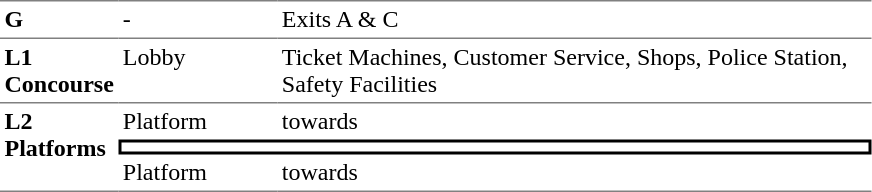<table border=0 cellspacing=0 cellpadding=3>
<tr>
<td style="border-top:solid 1px gray;" width=50 valign=top><strong>G</strong></td>
<td style="border-top:solid 1px gray;" width=100 valign=top>-</td>
<td style="border-top:solid 1px gray;" width=390 valign=top>Exits A & C</td>
</tr>
<tr>
<td style="border-bottom:solid 1px gray; border-top:solid 1px gray;" valign=top><strong>L1<br>Concourse</strong></td>
<td style="border-bottom:solid 1px gray; border-top:solid 1px gray;" valign=top>Lobby</td>
<td style="border-bottom:solid 1px gray; border-top:solid 1px gray;" valign=top>Ticket Machines, Customer Service, Shops, Police Station, Safety Facilities</td>
</tr>
<tr>
<td style="border-bottom:solid 1px gray;" rowspan=3 valign=top><strong>L2<br>Platforms</strong></td>
<td>Platform </td>
<td>  towards  </td>
</tr>
<tr>
<td style="border-right:solid 2px black;border-left:solid 2px black;border-top:solid 2px black;border-bottom:solid 2px black;text-align:center;" colspan=2></td>
</tr>
<tr>
<td style="border-bottom:solid 1px gray;">Platform </td>
<td style="border-bottom:solid 1px gray;"> towards   </td>
</tr>
</table>
